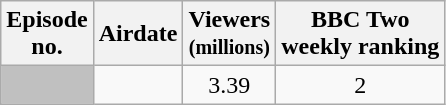<table class="wikitable" style="text-align:center;">
<tr>
<th scope="col">Episode<br>no.</th>
<th scope="col">Airdate</th>
<th scope="col">Viewers<br><small>(millions)</small></th>
<th scope="col">BBC Two<br>weekly ranking</th>
</tr>
<tr>
<th scope="row" style="background:silver;"></th>
<td></td>
<td>3.39</td>
<td>2</td>
</tr>
</table>
